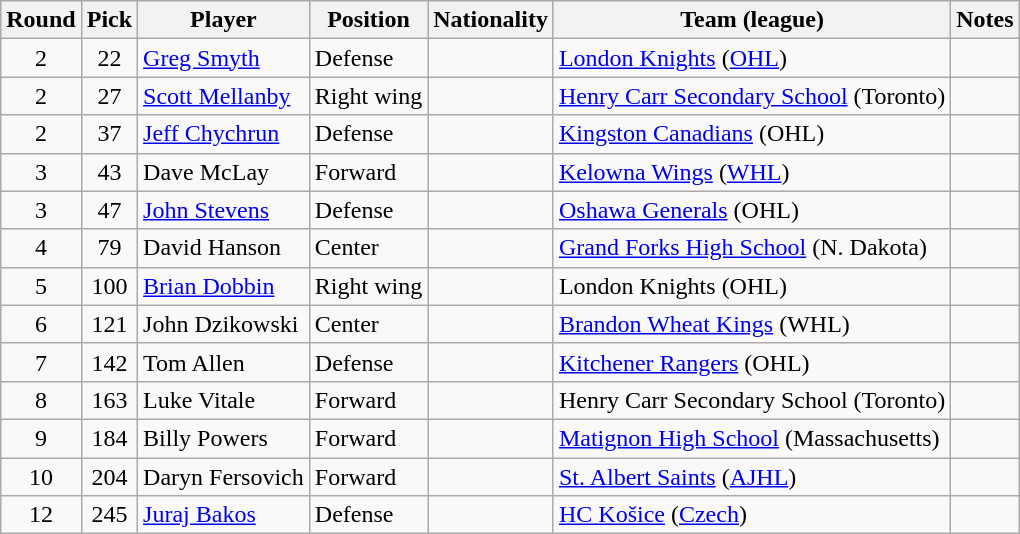<table class="wikitable">
<tr>
<th>Round</th>
<th>Pick</th>
<th>Player</th>
<th>Position</th>
<th>Nationality</th>
<th>Team (league)</th>
<th>Notes</th>
</tr>
<tr>
<td style="text-align:center">2</td>
<td style="text-align:center">22</td>
<td><a href='#'>Greg Smyth</a></td>
<td>Defense</td>
<td></td>
<td><a href='#'>London Knights</a> (<a href='#'>OHL</a>)</td>
<td></td>
</tr>
<tr>
<td style="text-align:center">2</td>
<td style="text-align:center">27</td>
<td><a href='#'>Scott Mellanby</a></td>
<td>Right wing</td>
<td></td>
<td><a href='#'>Henry Carr Secondary School</a> (Toronto)</td>
<td></td>
</tr>
<tr>
<td style="text-align:center">2</td>
<td style="text-align:center">37</td>
<td><a href='#'>Jeff Chychrun</a></td>
<td>Defense</td>
<td></td>
<td><a href='#'>Kingston Canadians</a> (OHL)</td>
<td></td>
</tr>
<tr>
<td style="text-align:center">3</td>
<td style="text-align:center">43</td>
<td>Dave McLay</td>
<td>Forward</td>
<td></td>
<td><a href='#'>Kelowna Wings</a> (<a href='#'>WHL</a>)</td>
<td></td>
</tr>
<tr>
<td style="text-align:center">3</td>
<td style="text-align:center">47</td>
<td><a href='#'>John Stevens</a></td>
<td>Defense</td>
<td></td>
<td><a href='#'>Oshawa Generals</a> (OHL)</td>
<td></td>
</tr>
<tr>
<td style="text-align:center">4</td>
<td style="text-align:center">79</td>
<td>David Hanson</td>
<td>Center</td>
<td></td>
<td><a href='#'>Grand Forks High School</a> (N. Dakota)</td>
<td></td>
</tr>
<tr>
<td style="text-align:center">5</td>
<td style="text-align:center">100</td>
<td><a href='#'>Brian Dobbin</a></td>
<td>Right wing</td>
<td></td>
<td>London Knights (OHL)</td>
<td></td>
</tr>
<tr>
<td style="text-align:center">6</td>
<td style="text-align:center">121</td>
<td>John Dzikowski</td>
<td>Center</td>
<td></td>
<td><a href='#'>Brandon Wheat Kings</a> (WHL)</td>
<td></td>
</tr>
<tr>
<td style="text-align:center">7</td>
<td style="text-align:center">142</td>
<td>Tom Allen</td>
<td>Defense</td>
<td></td>
<td><a href='#'>Kitchener Rangers</a> (OHL)</td>
<td></td>
</tr>
<tr>
<td style="text-align:center">8</td>
<td style="text-align:center">163</td>
<td>Luke Vitale</td>
<td>Forward</td>
<td></td>
<td>Henry Carr Secondary School (Toronto)</td>
<td></td>
</tr>
<tr>
<td style="text-align:center">9</td>
<td style="text-align:center">184</td>
<td>Billy Powers</td>
<td>Forward</td>
<td></td>
<td><a href='#'>Matignon High School</a> (Massachusetts)</td>
<td></td>
</tr>
<tr>
<td style="text-align:center">10</td>
<td style="text-align:center">204</td>
<td>Daryn Fersovich</td>
<td>Forward</td>
<td></td>
<td><a href='#'>St. Albert Saints</a> (<a href='#'>AJHL</a>)</td>
<td></td>
</tr>
<tr>
<td style="text-align:center">12</td>
<td style="text-align:center">245</td>
<td><a href='#'>Juraj Bakos</a></td>
<td>Defense</td>
<td></td>
<td><a href='#'>HC Košice</a> (<a href='#'>Czech</a>)</td>
<td></td>
</tr>
</table>
